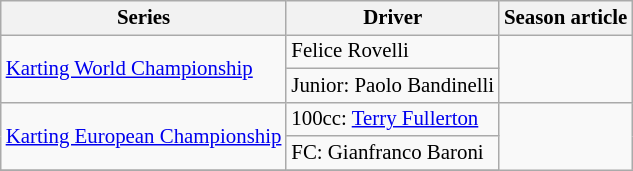<table class="wikitable" style="font-size: 87%;">
<tr>
<th>Series</th>
<th>Driver</th>
<th>Season article</th>
</tr>
<tr>
<td rowspan=2><a href='#'>Karting World Championship</a></td>
<td> Felice Rovelli</td>
<td rowspan=2></td>
</tr>
<tr>
<td>Junior:  Paolo Bandinelli</td>
</tr>
<tr>
<td rowspan=2><a href='#'>Karting European Championship</a></td>
<td>100cc:  <a href='#'>Terry Fullerton</a></td>
</tr>
<tr>
<td>FC:  Gianfranco Baroni</td>
</tr>
<tr>
</tr>
</table>
